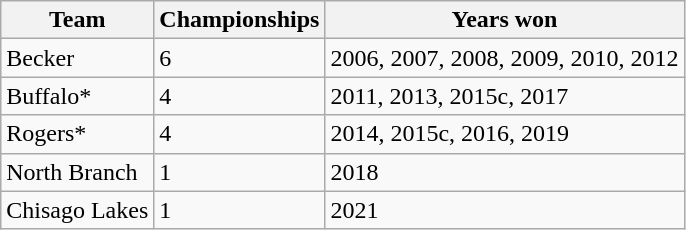<table class="wikitable">
<tr>
<th>Team</th>
<th>Championships</th>
<th>Years won</th>
</tr>
<tr>
<td>Becker</td>
<td>6</td>
<td>2006, 2007, 2008, 2009, 2010, 2012</td>
</tr>
<tr>
<td>Buffalo*</td>
<td>4</td>
<td>2011, 2013, 2015c, 2017</td>
</tr>
<tr>
<td>Rogers*</td>
<td>4</td>
<td>2014, 2015c, 2016, 2019</td>
</tr>
<tr>
<td>North Branch</td>
<td>1</td>
<td>2018</td>
</tr>
<tr>
<td>Chisago Lakes</td>
<td>1</td>
<td>2021</td>
</tr>
</table>
